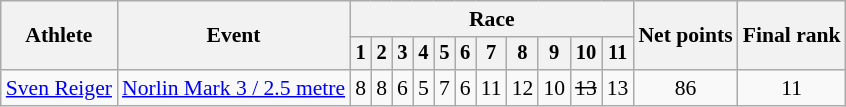<table class="wikitable" style="font-size:90%">
<tr>
<th rowspan="2">Athlete</th>
<th rowspan="2">Event</th>
<th colspan=11>Race</th>
<th rowspan=2>Net points</th>
<th rowspan=2>Final rank</th>
</tr>
<tr style="font-size:95%">
<th>1</th>
<th>2</th>
<th>3</th>
<th>4</th>
<th>5</th>
<th>6</th>
<th>7</th>
<th>8</th>
<th>9</th>
<th>10</th>
<th>11</th>
</tr>
<tr align=center>
<td align=left><a href='#'>Sven Reiger</a></td>
<td align=left><a href='#'>Norlin Mark 3 / 2.5 metre</a></td>
<td>8</td>
<td>8</td>
<td>6</td>
<td>5</td>
<td>7</td>
<td>6</td>
<td>11</td>
<td>12</td>
<td>10</td>
<td><s>13</s></td>
<td>13</td>
<td>86</td>
<td>11</td>
</tr>
</table>
